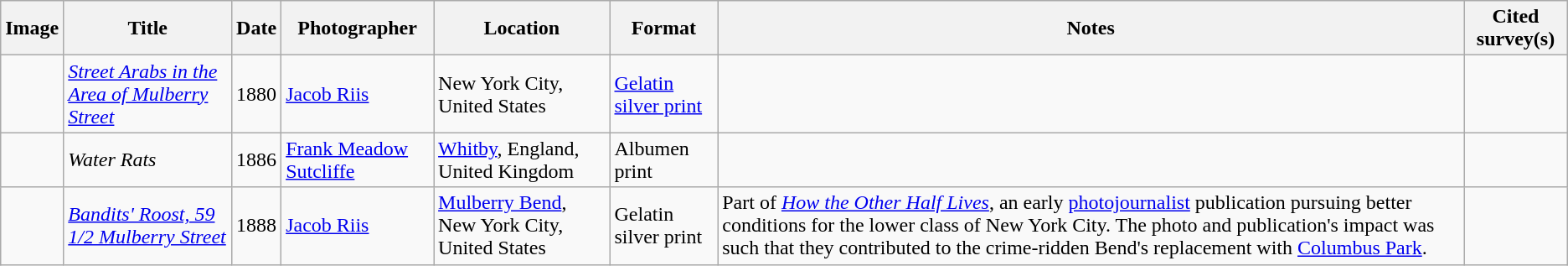<table class="wikitable">
<tr>
<th>Image</th>
<th>Title</th>
<th>Date</th>
<th>Photographer</th>
<th>Location</th>
<th>Format</th>
<th>Notes</th>
<th>Cited survey(s)</th>
</tr>
<tr>
<td></td>
<td><em><a href='#'>Street Arabs in the Area of Mulberry Street</a></em></td>
<td>1880</td>
<td><a href='#'>Jacob Riis</a></td>
<td>New York City, United States</td>
<td><a href='#'>Gelatin silver print</a></td>
<td></td>
<td></td>
</tr>
<tr>
<td></td>
<td><em>Water Rats</em></td>
<td>1886</td>
<td><a href='#'>Frank Meadow Sutcliffe</a></td>
<td><a href='#'>Whitby</a>, England, United Kingdom</td>
<td>Albumen print</td>
<td></td>
<td></td>
</tr>
<tr>
<td></td>
<td><em><a href='#'>Bandits' Roost, 59 1/2 Mulberry Street</a></em></td>
<td>1888</td>
<td><a href='#'>Jacob Riis</a></td>
<td><a href='#'>Mulberry Bend</a>, New York City, United States</td>
<td>Gelatin silver print</td>
<td>Part of <em><a href='#'>How the Other Half Lives</a></em>, an early <a href='#'>photojournalist</a> publication pursuing better conditions for the lower class of New York City. The photo and publication's impact was such that they contributed to the crime-ridden Bend's replacement with <a href='#'>Columbus Park</a>.</td>
<td></td>
</tr>
</table>
